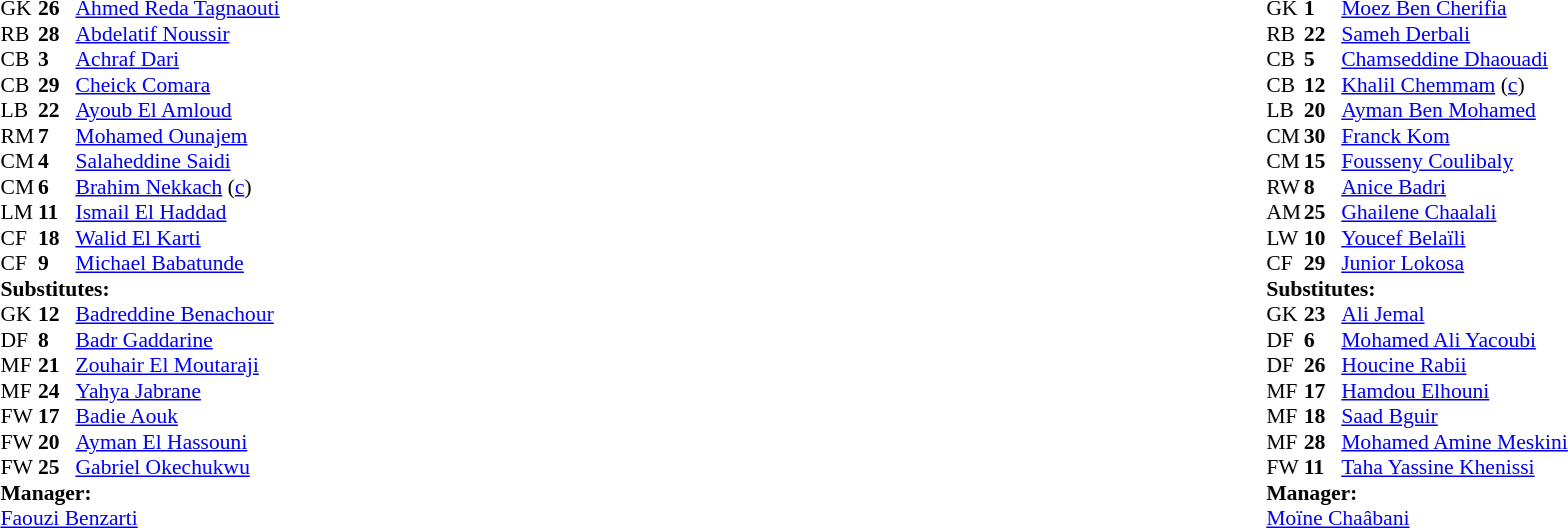<table width="100%">
<tr>
<td valign="top" width="40%"><br><table style="font-size:90%" cellspacing="0" cellpadding="0">
<tr>
<th width=25></th>
<th width=25></th>
</tr>
<tr>
<td>GK</td>
<td><strong>26</strong></td>
<td> <a href='#'>Ahmed Reda Tagnaouti</a></td>
</tr>
<tr>
<td>RB</td>
<td><strong>28</strong></td>
<td> <a href='#'>Abdelatif Noussir</a></td>
</tr>
<tr>
<td>CB</td>
<td><strong>3</strong></td>
<td> <a href='#'>Achraf Dari</a></td>
<td></td>
</tr>
<tr>
<td>CB</td>
<td><strong>29</strong></td>
<td> <a href='#'>Cheick Comara</a></td>
</tr>
<tr>
<td>LB</td>
<td><strong>22</strong></td>
<td> <a href='#'>Ayoub El Amloud</a></td>
<td></td>
<td></td>
</tr>
<tr>
<td>RM</td>
<td><strong>7</strong></td>
<td> <a href='#'>Mohamed Ounajem</a></td>
</tr>
<tr>
<td>CM</td>
<td><strong>4</strong></td>
<td> <a href='#'>Salaheddine Saidi</a></td>
</tr>
<tr>
<td>CM</td>
<td><strong>6</strong></td>
<td> <a href='#'>Brahim Nekkach</a> (<a href='#'>c</a>)</td>
<td></td>
</tr>
<tr>
<td>LM</td>
<td><strong>11</strong></td>
<td> <a href='#'>Ismail El Haddad</a></td>
</tr>
<tr>
<td>CF</td>
<td><strong>18</strong></td>
<td> <a href='#'>Walid El Karti</a></td>
<td></td>
<td></td>
</tr>
<tr>
<td>CF</td>
<td><strong>9</strong></td>
<td> <a href='#'>Michael Babatunde</a></td>
<td></td>
<td></td>
</tr>
<tr>
<td colspan=3><strong>Substitutes:</strong></td>
</tr>
<tr>
<td>GK</td>
<td><strong>12</strong></td>
<td> <a href='#'>Badreddine Benachour</a></td>
</tr>
<tr>
<td>DF</td>
<td><strong>8</strong></td>
<td> <a href='#'>Badr Gaddarine</a></td>
<td></td>
<td></td>
</tr>
<tr>
<td>MF</td>
<td><strong>21</strong></td>
<td> <a href='#'>Zouhair El Moutaraji</a></td>
</tr>
<tr>
<td>MF</td>
<td><strong>24</strong></td>
<td> <a href='#'>Yahya Jabrane</a></td>
<td></td>
<td></td>
</tr>
<tr>
<td>FW</td>
<td><strong>17</strong></td>
<td> <a href='#'>Badie Aouk</a></td>
</tr>
<tr>
<td>FW</td>
<td><strong>20</strong></td>
<td> <a href='#'>Ayman El Hassouni</a></td>
<td></td>
<td></td>
</tr>
<tr>
<td>FW</td>
<td><strong>25</strong></td>
<td> <a href='#'>Gabriel Okechukwu</a></td>
</tr>
<tr>
<td colspan=3><strong>Manager:</strong></td>
</tr>
<tr>
<td colspan=3> <a href='#'>Faouzi Benzarti</a></td>
</tr>
</table>
</td>
<td valign="top"></td>
<td valign="top" width="50%"><br><table style="font-size:90%; margin:auto" cellspacing="0" cellpadding="0">
<tr>
<th width=25></th>
<th width=25></th>
</tr>
<tr>
<td>GK</td>
<td><strong>1</strong></td>
<td> <a href='#'>Moez Ben Cherifia</a></td>
<td></td>
</tr>
<tr>
<td>RB</td>
<td><strong>22</strong></td>
<td> <a href='#'>Sameh Derbali</a></td>
<td></td>
</tr>
<tr>
<td>CB</td>
<td><strong>5</strong></td>
<td> <a href='#'>Chamseddine Dhaouadi</a></td>
<td></td>
</tr>
<tr>
<td>CB</td>
<td><strong>12</strong></td>
<td> <a href='#'>Khalil Chemmam</a> (<a href='#'>c</a>)</td>
</tr>
<tr>
<td>LB</td>
<td><strong>20</strong></td>
<td> <a href='#'>Ayman Ben Mohamed</a></td>
</tr>
<tr>
<td>CM</td>
<td><strong>30</strong></td>
<td> <a href='#'>Franck Kom</a></td>
<td></td>
<td></td>
</tr>
<tr>
<td>CM</td>
<td><strong>15</strong></td>
<td> <a href='#'>Fousseny Coulibaly</a></td>
</tr>
<tr>
<td>RW</td>
<td><strong>8</strong></td>
<td> <a href='#'>Anice Badri</a></td>
</tr>
<tr>
<td>AM</td>
<td><strong>25</strong></td>
<td> <a href='#'>Ghailene Chaalali</a></td>
<td></td>
</tr>
<tr>
<td>LW</td>
<td><strong>10</strong></td>
<td> <a href='#'>Youcef Belaïli</a></td>
<td></td>
<td></td>
</tr>
<tr>
<td>CF</td>
<td><strong>29</strong></td>
<td> <a href='#'>Junior Lokosa</a></td>
<td></td>
<td></td>
</tr>
<tr>
<td colspan=3><strong>Substitutes:</strong></td>
</tr>
<tr>
<td>GK</td>
<td><strong>23</strong></td>
<td> <a href='#'>Ali Jemal</a></td>
</tr>
<tr>
<td>DF</td>
<td><strong>6</strong></td>
<td> <a href='#'>Mohamed Ali Yacoubi</a></td>
</tr>
<tr>
<td>DF</td>
<td><strong>26</strong></td>
<td> <a href='#'>Houcine Rabii</a></td>
</tr>
<tr>
<td>MF</td>
<td><strong>17</strong></td>
<td> <a href='#'>Hamdou Elhouni</a></td>
<td></td>
<td></td>
</tr>
<tr>
<td>MF</td>
<td><strong>18</strong></td>
<td> <a href='#'>Saad Bguir</a></td>
<td></td>
<td></td>
</tr>
<tr>
<td>MF</td>
<td><strong>28</strong></td>
<td> <a href='#'>Mohamed Amine Meskini</a></td>
</tr>
<tr>
<td>FW</td>
<td><strong>11</strong></td>
<td> <a href='#'>Taha Yassine Khenissi</a></td>
<td></td>
<td></td>
</tr>
<tr>
<td colspan=3><strong>Manager:</strong></td>
</tr>
<tr>
<td colspan=3> <a href='#'>Moïne Chaâbani</a></td>
</tr>
</table>
</td>
</tr>
</table>
